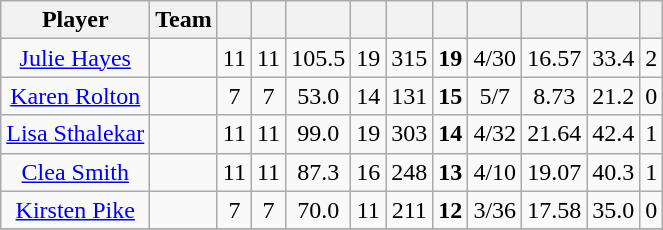<table class="wikitable sortable" style="text-align:center">
<tr>
<th class="unsortable">Player</th>
<th>Team</th>
<th></th>
<th></th>
<th></th>
<th></th>
<th></th>
<th></th>
<th></th>
<th></th>
<th></th>
<th></th>
</tr>
<tr>
<td><a href='#'>Julie Hayes</a></td>
<td style="text-align:left;"></td>
<td>11</td>
<td>11</td>
<td>105.5</td>
<td>19</td>
<td>315</td>
<td><strong>19</strong></td>
<td>4/30</td>
<td>16.57</td>
<td>33.4</td>
<td>2</td>
</tr>
<tr>
<td><a href='#'>Karen Rolton</a></td>
<td style="text-align:left;"></td>
<td>7</td>
<td>7</td>
<td>53.0</td>
<td>14</td>
<td>131</td>
<td><strong>15</strong></td>
<td>5/7</td>
<td>8.73</td>
<td>21.2</td>
<td>0</td>
</tr>
<tr>
<td><a href='#'>Lisa Sthalekar</a></td>
<td style="text-align:left;"></td>
<td>11</td>
<td>11</td>
<td>99.0</td>
<td>19</td>
<td>303</td>
<td><strong>14</strong></td>
<td>4/32</td>
<td>21.64</td>
<td>42.4</td>
<td>1</td>
</tr>
<tr>
<td><a href='#'>Clea Smith</a></td>
<td style="text-align:left;"></td>
<td>11</td>
<td>11</td>
<td>87.3</td>
<td>16</td>
<td>248</td>
<td><strong>13</strong></td>
<td>4/10</td>
<td>19.07</td>
<td>40.3</td>
<td>1</td>
</tr>
<tr>
<td><a href='#'>Kirsten Pike</a></td>
<td style="text-align:left;"></td>
<td>7</td>
<td>7</td>
<td>70.0</td>
<td>11</td>
<td>211</td>
<td><strong>12</strong></td>
<td>3/36</td>
<td>17.58</td>
<td>35.0</td>
<td>0</td>
</tr>
<tr>
</tr>
</table>
